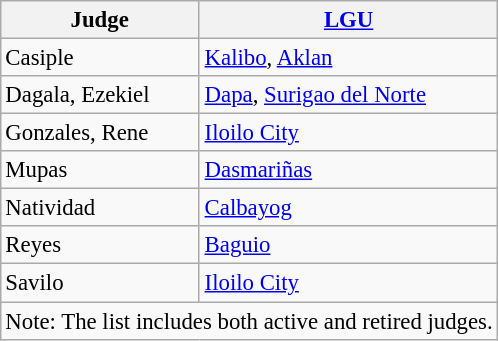<table class="wikitable sortable" style="margin:1em auto; font-size: 95%;">
<tr>
<th>Judge</th>
<th><a href='#'>LGU</a></th>
</tr>
<tr>
<td>Casiple</td>
<td><a href='#'>Kalibo</a>, <a href='#'>Aklan</a></td>
</tr>
<tr>
<td>Dagala, Ezekiel</td>
<td><a href='#'>Dapa</a>, <a href='#'>Surigao del Norte</a></td>
</tr>
<tr>
<td>Gonzales, Rene</td>
<td><a href='#'>Iloilo City</a></td>
</tr>
<tr>
<td>Mupas</td>
<td><a href='#'>Dasmariñas</a></td>
</tr>
<tr>
<td>Natividad</td>
<td><a href='#'>Calbayog</a></td>
</tr>
<tr>
<td>Reyes</td>
<td><a href='#'>Baguio</a></td>
</tr>
<tr>
<td>Savilo</td>
<td><a href='#'>Iloilo City</a></td>
</tr>
<tr class="sortbottom">
<td colspan="3" align="left">Note: The list includes both active and retired judges.</td>
</tr>
</table>
